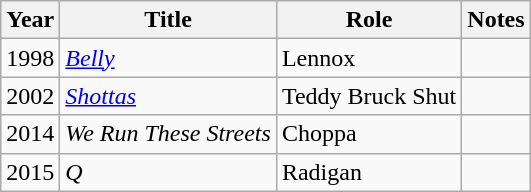<table class="wikitable">
<tr>
<th>Year</th>
<th>Title</th>
<th>Role</th>
<th>Notes</th>
</tr>
<tr>
<td>1998</td>
<td><em><a href='#'>Belly</a></em></td>
<td>Lennox</td>
<td></td>
</tr>
<tr>
<td>2002</td>
<td><em><a href='#'>Shottas</a></em></td>
<td>Teddy Bruck Shut</td>
<td></td>
</tr>
<tr>
<td>2014</td>
<td><em>We Run These Streets</em></td>
<td>Choppa</td>
<td></td>
</tr>
<tr>
<td>2015</td>
<td><em>Q</em></td>
<td>Radigan</td>
<td></td>
</tr>
</table>
